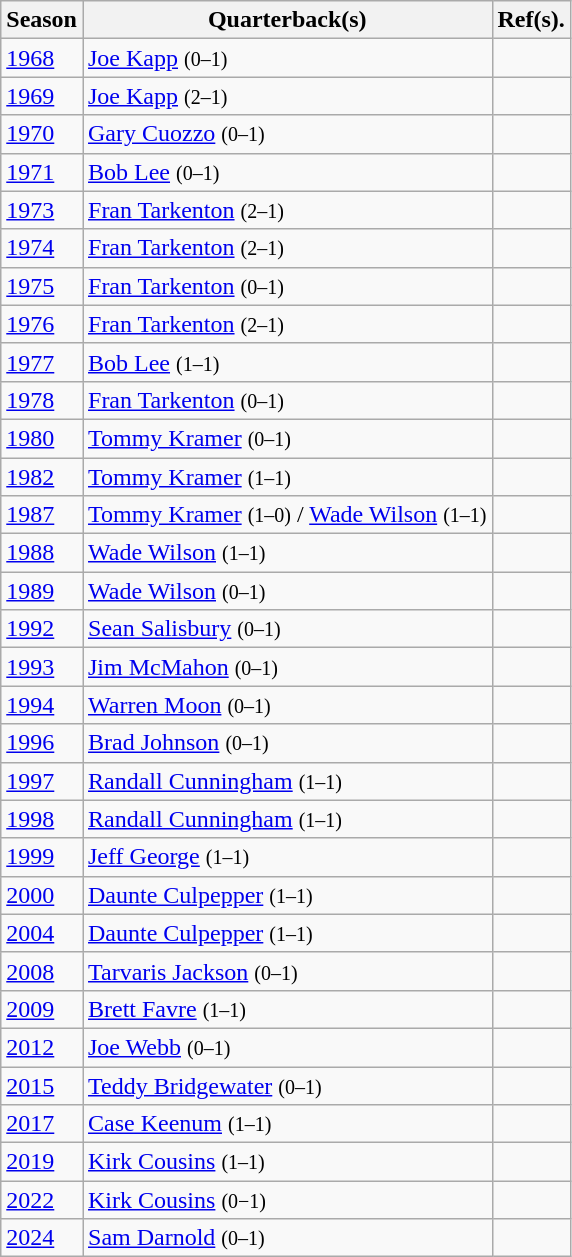<table class="wikitable">
<tr>
<th>Season</th>
<th>Quarterback(s)</th>
<th>Ref(s).</th>
</tr>
<tr>
<td><a href='#'>1968</a></td>
<td><a href='#'>Joe Kapp</a> <small>(0–1)</small></td>
<td></td>
</tr>
<tr>
<td><a href='#'>1969</a></td>
<td><a href='#'>Joe Kapp</a> <small>(2–1)</small></td>
<td></td>
</tr>
<tr>
<td><a href='#'>1970</a></td>
<td><a href='#'>Gary Cuozzo</a> <small>(0–1)</small></td>
<td></td>
</tr>
<tr>
<td><a href='#'>1971</a></td>
<td><a href='#'>Bob Lee</a> <small>(0–1)</small></td>
<td></td>
</tr>
<tr>
<td><a href='#'>1973</a></td>
<td><a href='#'>Fran Tarkenton</a> <small>(2–1)</small></td>
<td></td>
</tr>
<tr>
<td><a href='#'>1974</a></td>
<td><a href='#'>Fran Tarkenton</a> <small>(2–1)</small></td>
<td></td>
</tr>
<tr>
<td><a href='#'>1975</a></td>
<td><a href='#'>Fran Tarkenton</a> <small>(0–1)</small></td>
<td></td>
</tr>
<tr>
<td><a href='#'>1976</a></td>
<td><a href='#'>Fran Tarkenton</a> <small>(2–1)</small></td>
<td></td>
</tr>
<tr>
<td><a href='#'>1977</a></td>
<td><a href='#'>Bob Lee</a> <small>(1–1)</small></td>
<td></td>
</tr>
<tr>
<td><a href='#'>1978</a></td>
<td><a href='#'>Fran Tarkenton</a> <small>(0–1)</small></td>
<td></td>
</tr>
<tr>
<td><a href='#'>1980</a></td>
<td><a href='#'>Tommy Kramer</a> <small>(0–1)</small></td>
<td></td>
</tr>
<tr>
<td><a href='#'>1982</a></td>
<td><a href='#'>Tommy Kramer</a> <small>(1–1)</small></td>
<td></td>
</tr>
<tr>
<td><a href='#'>1987</a></td>
<td><a href='#'>Tommy Kramer</a> <small>(1–0)</small> / <a href='#'>Wade Wilson</a> <small>(1–1)</small></td>
<td></td>
</tr>
<tr>
<td><a href='#'>1988</a></td>
<td><a href='#'>Wade Wilson</a> <small>(1–1)</small></td>
<td></td>
</tr>
<tr>
<td><a href='#'>1989</a></td>
<td><a href='#'>Wade Wilson</a> <small>(0–1)</small></td>
<td></td>
</tr>
<tr>
<td><a href='#'>1992</a></td>
<td><a href='#'>Sean Salisbury</a> <small>(0–1)</small></td>
<td></td>
</tr>
<tr>
<td><a href='#'>1993</a></td>
<td><a href='#'>Jim McMahon</a> <small>(0–1)</small></td>
<td></td>
</tr>
<tr>
<td><a href='#'>1994</a></td>
<td><a href='#'>Warren Moon</a> <small>(0–1)</small></td>
<td></td>
</tr>
<tr>
<td><a href='#'>1996</a></td>
<td><a href='#'>Brad Johnson</a> <small>(0–1)</small></td>
<td></td>
</tr>
<tr>
<td><a href='#'>1997</a></td>
<td><a href='#'>Randall Cunningham</a> <small>(1–1)</small></td>
<td></td>
</tr>
<tr>
<td><a href='#'>1998</a></td>
<td><a href='#'>Randall Cunningham</a> <small>(1–1)</small></td>
<td></td>
</tr>
<tr>
<td><a href='#'>1999</a></td>
<td><a href='#'>Jeff George</a> <small>(1–1)</small></td>
<td></td>
</tr>
<tr>
<td><a href='#'>2000</a></td>
<td><a href='#'>Daunte Culpepper</a> <small>(1–1)</small></td>
<td></td>
</tr>
<tr>
<td><a href='#'>2004</a></td>
<td><a href='#'>Daunte Culpepper</a> <small>(1–1)</small></td>
<td></td>
</tr>
<tr>
<td><a href='#'>2008</a></td>
<td><a href='#'>Tarvaris Jackson</a> <small>(0–1)</small></td>
<td></td>
</tr>
<tr>
<td><a href='#'>2009</a></td>
<td><a href='#'>Brett Favre</a> <small>(1–1)</small></td>
<td></td>
</tr>
<tr>
<td><a href='#'>2012</a></td>
<td><a href='#'>Joe Webb</a> <small>(0–1)</small></td>
<td></td>
</tr>
<tr>
<td><a href='#'>2015</a></td>
<td><a href='#'>Teddy Bridgewater</a> <small>(0–1)</small></td>
<td></td>
</tr>
<tr>
<td><a href='#'>2017</a></td>
<td><a href='#'>Case Keenum</a> <small>(1–1)</small></td>
<td></td>
</tr>
<tr>
<td><a href='#'>2019</a></td>
<td><a href='#'>Kirk Cousins</a> <small>(1–1)</small></td>
<td></td>
</tr>
<tr>
<td><a href='#'>2022</a></td>
<td><a href='#'>Kirk Cousins</a> <small>(0−1)</small></td>
<td></td>
</tr>
<tr>
<td><a href='#'>2024</a></td>
<td><a href='#'>Sam Darnold</a> <small>(0–1)</small></td>
<td></td>
</tr>
</table>
